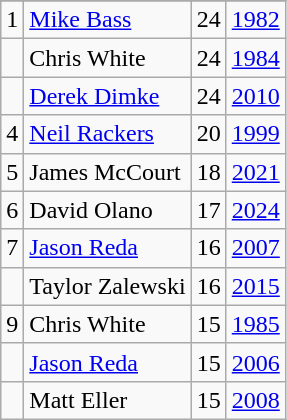<table class="wikitable">
<tr>
</tr>
<tr>
<td>1</td>
<td><a href='#'>Mike Bass</a></td>
<td>24</td>
<td><a href='#'>1982</a></td>
</tr>
<tr>
<td></td>
<td>Chris White</td>
<td>24</td>
<td><a href='#'>1984</a></td>
</tr>
<tr>
<td></td>
<td><a href='#'>Derek Dimke</a></td>
<td>24</td>
<td><a href='#'>2010</a></td>
</tr>
<tr>
<td>4</td>
<td><a href='#'>Neil Rackers</a></td>
<td>20</td>
<td><a href='#'>1999</a></td>
</tr>
<tr>
<td>5</td>
<td>James McCourt</td>
<td>18</td>
<td><a href='#'>2021</a></td>
</tr>
<tr>
<td>6</td>
<td>David Olano</td>
<td>17</td>
<td><a href='#'>2024</a></td>
</tr>
<tr>
<td>7</td>
<td><a href='#'>Jason Reda</a></td>
<td>16</td>
<td><a href='#'>2007</a></td>
</tr>
<tr>
<td></td>
<td>Taylor Zalewski</td>
<td>16</td>
<td><a href='#'>2015</a></td>
</tr>
<tr>
<td>9</td>
<td>Chris White</td>
<td>15</td>
<td><a href='#'>1985</a></td>
</tr>
<tr>
<td></td>
<td><a href='#'>Jason Reda</a></td>
<td>15</td>
<td><a href='#'>2006</a></td>
</tr>
<tr>
<td></td>
<td>Matt Eller</td>
<td>15</td>
<td><a href='#'>2008</a></td>
</tr>
</table>
